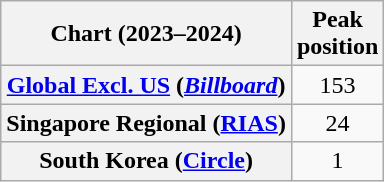<table class="wikitable sortable plainrowheaders" style="text-align:center;">
<tr>
<th>Chart (2023–2024)</th>
<th>Peak<br>position</th>
</tr>
<tr>
<th scope="row"><a href='#'>Global Excl. US</a> (<em><a href='#'>Billboard</a></em>)</th>
<td>153</td>
</tr>
<tr>
<th scope="row">Singapore Regional (<a href='#'>RIAS</a>)</th>
<td>24</td>
</tr>
<tr>
<th scope=row>South Korea (<a href='#'>Circle</a>)</th>
<td>1</td>
</tr>
</table>
